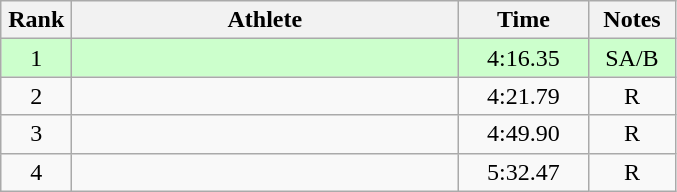<table class=wikitable style="text-align:center">
<tr>
<th width=40>Rank</th>
<th width=250>Athlete</th>
<th width=80>Time</th>
<th width=50>Notes</th>
</tr>
<tr bgcolor="ccffcc">
<td>1</td>
<td align=left></td>
<td>4:16.35</td>
<td>SA/B</td>
</tr>
<tr>
<td>2</td>
<td align=left></td>
<td>4:21.79</td>
<td>R</td>
</tr>
<tr>
<td>3</td>
<td align=left></td>
<td>4:49.90</td>
<td>R</td>
</tr>
<tr>
<td>4</td>
<td align=left></td>
<td>5:32.47</td>
<td>R</td>
</tr>
</table>
